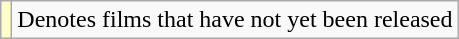<table class="wikitable sortable">
<tr>
<td style="background:#ffc;"></td>
<td>Denotes films that have not yet been released</td>
</tr>
</table>
